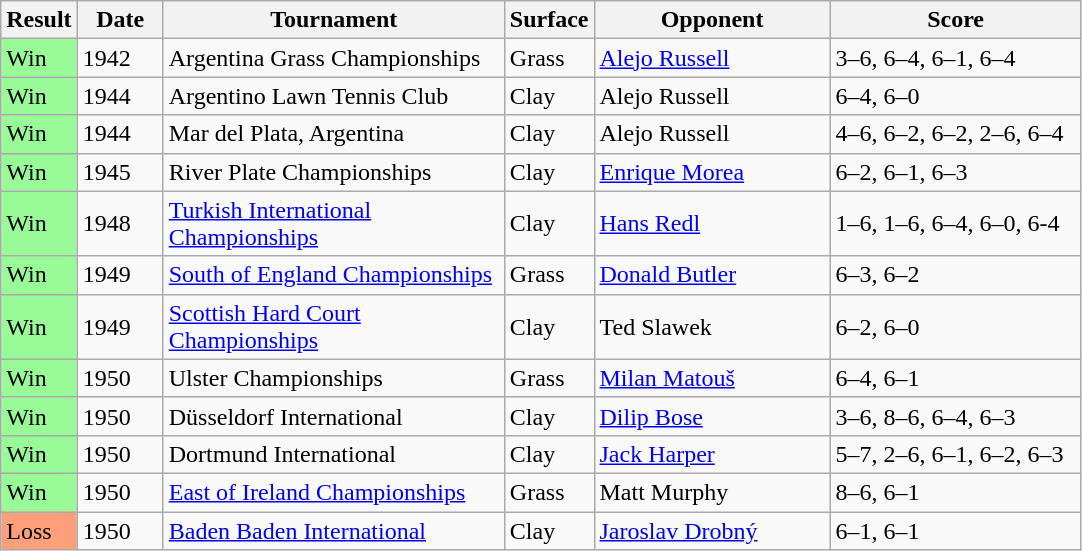<table class="sortable wikitable">
<tr>
<th style="width:40px">Result</th>
<th style="width:50px">Date</th>
<th style="width:220px">Tournament</th>
<th style="width:50px">Surface</th>
<th style="width:150px">Opponent</th>
<th style="width:160px" class="unsortable">Score</th>
</tr>
<tr>
<td style="background:#98fb98;">Win</td>
<td>1942</td>
<td>Argentina Grass Championships</td>
<td>Grass</td>
<td> <a href='#'>Alejo Russell</a></td>
<td>3–6, 6–4, 6–1, 6–4</td>
</tr>
<tr>
<td style="background:#98fb98;">Win</td>
<td>1944</td>
<td>Argentino Lawn Tennis Club</td>
<td>Clay</td>
<td> Alejo Russell</td>
<td>6–4, 6–0</td>
</tr>
<tr>
<td style="background:#98fb98;">Win</td>
<td>1944</td>
<td>Mar del Plata, Argentina</td>
<td>Clay</td>
<td> Alejo Russell</td>
<td>4–6, 6–2, 6–2, 2–6, 6–4</td>
</tr>
<tr>
<td style="background:#98fb98;">Win</td>
<td>1945</td>
<td>River Plate Championships</td>
<td>Clay</td>
<td> <a href='#'>Enrique Morea</a></td>
<td>6–2, 6–1, 6–3</td>
</tr>
<tr>
<td style="background:#98fb98;">Win</td>
<td>1948</td>
<td><a href='#'>Turkish International Championships</a></td>
<td>Clay</td>
<td> <a href='#'>Hans Redl</a></td>
<td>1–6, 1–6, 6–4, 6–0, 6-4</td>
</tr>
<tr>
<td style="background:#98fb98;">Win</td>
<td>1949</td>
<td><a href='#'>South of England Championships</a></td>
<td>Grass</td>
<td> <a href='#'>Donald Butler</a></td>
<td>6–3, 6–2</td>
</tr>
<tr>
<td style="background:#98fb98;">Win</td>
<td>1949</td>
<td><a href='#'>Scottish Hard Court Championships</a></td>
<td>Clay</td>
<td> Ted Slawek</td>
<td>6–2, 6–0</td>
</tr>
<tr>
<td style="background:#98fb98;">Win</td>
<td>1950</td>
<td>Ulster Championships</td>
<td>Grass</td>
<td> <a href='#'>Milan Matouš</a></td>
<td>6–4, 6–1</td>
</tr>
<tr>
<td style="background:#98fb98;">Win</td>
<td>1950</td>
<td>Düsseldorf International</td>
<td>Clay</td>
<td> <a href='#'>Dilip Bose</a></td>
<td>3–6, 8–6, 6–4, 6–3</td>
</tr>
<tr>
<td style="background:#98fb98;">Win</td>
<td>1950</td>
<td>Dortmund International</td>
<td>Clay</td>
<td> <a href='#'>Jack Harper</a></td>
<td>5–7, 2–6, 6–1, 6–2, 6–3</td>
</tr>
<tr>
<td style="background:#98fb98;">Win</td>
<td>1950</td>
<td><a href='#'>East of Ireland Championships</a></td>
<td>Grass</td>
<td> Matt Murphy</td>
<td>8–6, 6–1</td>
</tr>
<tr>
<td style="background:#ffa07a;">Loss</td>
<td>1950</td>
<td><a href='#'>Baden Baden International</a></td>
<td>Clay</td>
<td> <a href='#'>Jaroslav Drobný</a></td>
<td>6–1, 6–1</td>
</tr>
</table>
